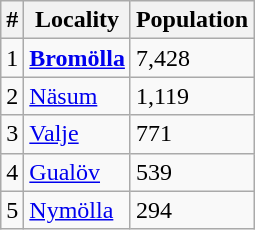<table class="wikitable">
<tr>
<th>#</th>
<th>Locality</th>
<th>Population</th>
</tr>
<tr>
<td>1</td>
<td><strong><a href='#'>Bromölla</a></strong></td>
<td>7,428</td>
</tr>
<tr>
<td>2</td>
<td><a href='#'>Näsum</a></td>
<td>1,119</td>
</tr>
<tr>
<td>3</td>
<td><a href='#'>Valje</a></td>
<td>771</td>
</tr>
<tr>
<td>4</td>
<td><a href='#'>Gualöv</a></td>
<td>539</td>
</tr>
<tr>
<td>5</td>
<td><a href='#'>Nymölla</a></td>
<td>294</td>
</tr>
</table>
